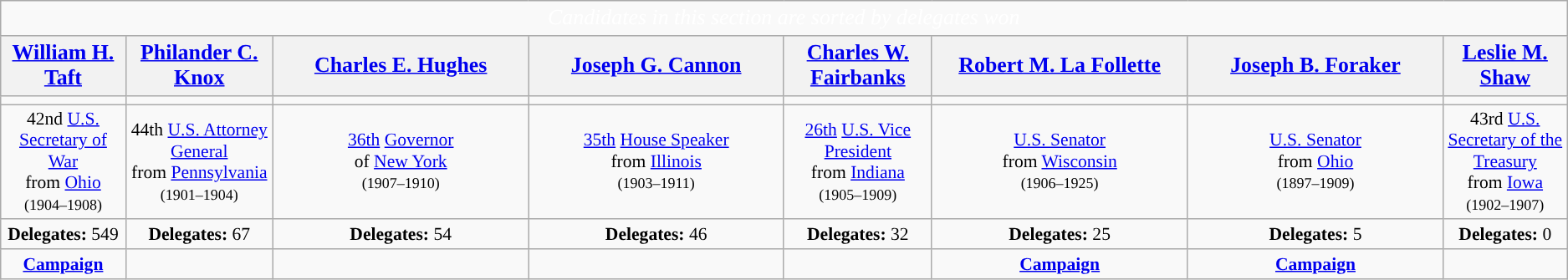<table class="wikitable" style="font-size:90%">
<tr>
<td colspan="8" style="text-align:center; width:1500px; font-size:120%; color:white; background:"><em>Candidates in this section are sorted by delegates won</em></td>
</tr>
<tr>
<th scope="col" style="width:3em; font-size:120%;"><a href='#'>William H. Taft</a></th>
<th scope="col" style="width:3em; font-size:120%;"><a href='#'>Philander C. Knox</a></th>
<th scope="col" style="width:9em; font-size:120%;"><a href='#'>Charles E. Hughes</a></th>
<th scope="col" style="width:9em; font-size:120%;"><a href='#'>Joseph G. Cannon</a></th>
<th scope="col" style="width:3em; font-size:120%;"><a href='#'>Charles W. Fairbanks</a></th>
<th scope="col" style="width:9em; font-size:120%;"><a href='#'>Robert M. La Follette</a></th>
<th scope="col" style="width:9em; font-size:120%;"><a href='#'>Joseph B. Foraker</a></th>
<th scope="col" style="width:3em; font-size:120%;"><a href='#'>Leslie M. Shaw</a></th>
</tr>
<tr>
<td></td>
<td></td>
<td></td>
<td></td>
<td></td>
<td></td>
<td></td>
<td></td>
</tr>
<tr style="text-align:center">
<td>42nd <a href='#'>U.S. Secretary of War</a><br>from <a href='#'>Ohio</a><br><small>(1904–1908)</small></td>
<td>44th <a href='#'>U.S. Attorney General</a><br>from <a href='#'>Pennsylvania</a><br><small>(1901–1904)</small></td>
<td><a href='#'>36th</a> <a href='#'>Governor</a><br>of <a href='#'>New York</a><br><small>(1907–1910)</small></td>
<td><a href='#'>35th</a> <a href='#'>House Speaker</a><br>from <a href='#'>Illinois</a><br><small>(1903–1911)</small></td>
<td><a href='#'>26th</a> <a href='#'>U.S. Vice President</a><br>from <a href='#'>Indiana</a><br><small>(1905–1909)</small></td>
<td><a href='#'>U.S. Senator</a><br>from <a href='#'>Wisconsin</a><br><small>(1906–1925)</small></td>
<td><a href='#'>U.S. Senator</a><br>from <a href='#'>Ohio</a><br><small>(1897–1909)</small></td>
<td>43rd <a href='#'>U.S. Secretary of the Treasury</a><br>from <a href='#'>Iowa</a><br><small>(1902–1907)</small></td>
</tr>
<tr style="text-align:center">
<td><strong>Delegates:</strong> 549</td>
<td><strong>Delegates:</strong> 67</td>
<td><strong>Delegates:</strong> 54</td>
<td><strong>Delegates:</strong> 46</td>
<td><strong>Delegates:</strong> 32</td>
<td><strong>Delegates:</strong> 25</td>
<td><strong>Delegates:</strong> 5</td>
<td><strong>Delegates:</strong> 0</td>
</tr>
<tr style="text-align:center">
<td><a href='#'><strong>Campaign</strong></a></td>
<td></td>
<td></td>
<td></td>
<td></td>
<td><a href='#'><strong>Campaign</strong></a></td>
<td><a href='#'><strong>Campaign</strong></a></td>
<td></td>
</tr>
</table>
